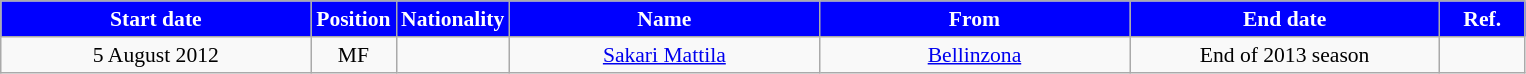<table class="wikitable"  style="text-align:center; font-size:90%; ">
<tr>
<th style="background:#00f; color:white; width:200px;">Start date</th>
<th style="background:#00f; color:white; width:50px;">Position</th>
<th style="background:#00f; color:white; width:50px;">Nationality</th>
<th style="background:#00f; color:white; width:200px;">Name</th>
<th style="background:#00f; color:white; width:200px;">From</th>
<th style="background:#00f; color:white; width:200px;">End date</th>
<th style="background:#00f; color:white; width:50px;">Ref.</th>
</tr>
<tr>
<td>5 August 2012</td>
<td>MF</td>
<td></td>
<td><a href='#'>Sakari Mattila</a></td>
<td><a href='#'>Bellinzona</a></td>
<td>End of 2013 season</td>
<td></td>
</tr>
</table>
